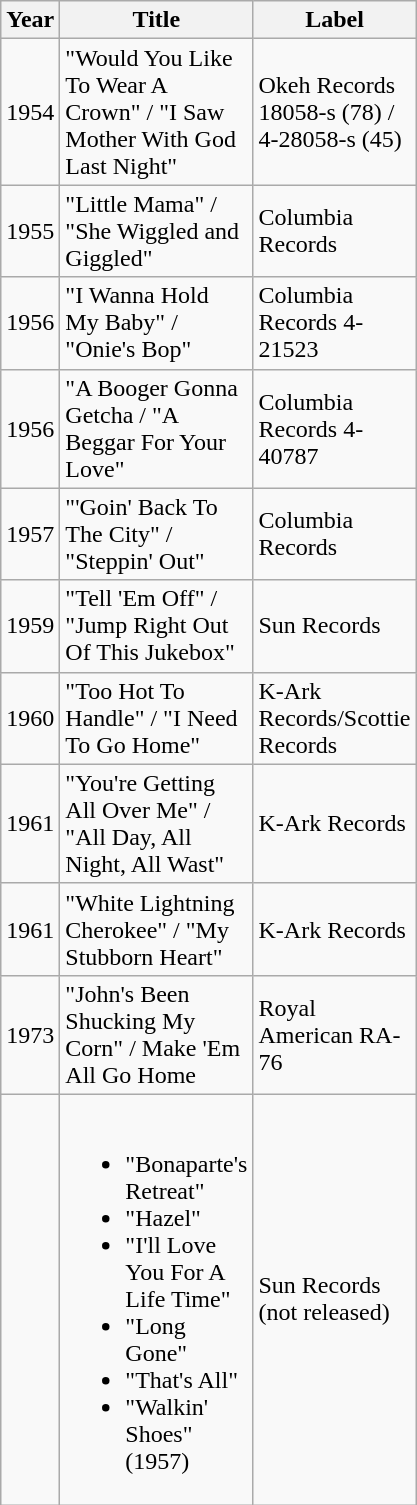<table class="wikitable">
<tr>
<th width="30">Year</th>
<th width="100">Title</th>
<th width="50">Label</th>
</tr>
<tr --->
<td>1954</td>
<td>"Would You Like To Wear A Crown" / "I Saw Mother With God Last Night"</td>
<td>Okeh Records 18058-s (78) / 4-28058-s (45)</td>
</tr>
<tr --->
<td>1955</td>
<td>"Little Mama" / "She Wiggled and Giggled"</td>
<td>Columbia Records</td>
</tr>
<tr --->
<td>1956</td>
<td>"I Wanna Hold My Baby" / "Onie's Bop"</td>
<td>Columbia Records 4-21523</td>
</tr>
<tr --->
<td>1956</td>
<td>"A Booger Gonna Getcha / "A Beggar For Your Love"</td>
<td>Columbia Records 4-40787</td>
</tr>
<tr --->
<td>1957</td>
<td>"'Goin' Back To The City" / "Steppin' Out"</td>
<td>Columbia Records</td>
</tr>
<tr --->
<td>1959</td>
<td>"Tell 'Em Off" / "Jump Right Out Of This Jukebox"</td>
<td>Sun Records</td>
</tr>
<tr --->
<td>1960</td>
<td>"Too Hot To Handle" / "I Need To Go Home"</td>
<td>K-Ark Records/Scottie Records</td>
</tr>
<tr --->
<td>1961</td>
<td>"You're Getting All Over Me" / "All Day, All Night, All Wast"</td>
<td>K-Ark Records</td>
</tr>
<tr --->
<td>1961</td>
<td>"White Lightning Cherokee" / "My Stubborn Heart"</td>
<td>K-Ark Records</td>
</tr>
<tr --->
<td>1973</td>
<td>"John's Been Shucking My Corn" / Make 'Em All Go Home</td>
<td>Royal American RA-76</td>
</tr>
<tr --->
<td></td>
<td><br><ul><li>"Bonaparte's Retreat"</li><li>"Hazel"</li><li>"I'll Love You For A Life Time"</li><li>"Long Gone"</li><li>"That's All"</li><li>"Walkin' Shoes" (1957)</li></ul></td>
<td>Sun Records (not released)</td>
</tr>
</table>
